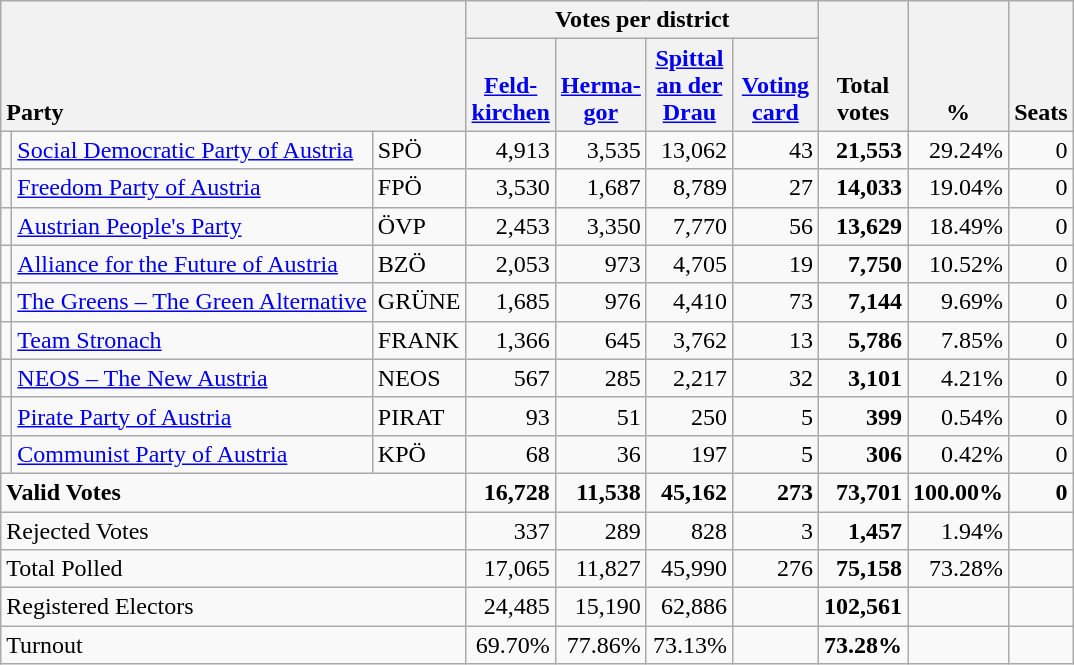<table class="wikitable" border="1" style="text-align:right;">
<tr>
<th style="text-align:left;" valign=bottom rowspan=2 colspan=3>Party</th>
<th colspan=4>Votes per district</th>
<th align=center valign=bottom rowspan=2 width="50">Total<br>votes</th>
<th align=center valign=bottom rowspan=2 width="50">%</th>
<th align=center valign=bottom rowspan=2>Seats</th>
</tr>
<tr>
<th align=center valign=bottom width="50"><a href='#'>Feld-<br>kirchen</a></th>
<th align=center valign=bottom width="50"><a href='#'>Herma-<br>gor</a></th>
<th align=center valign=bottom width="50"><a href='#'>Spittal<br>an der<br>Drau</a></th>
<th align=center valign=bottom width="50"><a href='#'>Voting<br>card</a></th>
</tr>
<tr>
<td></td>
<td align=left><a href='#'>Social Democratic Party of Austria</a></td>
<td align=left>SPÖ</td>
<td>4,913</td>
<td>3,535</td>
<td>13,062</td>
<td>43</td>
<td><strong>21,553</strong></td>
<td>29.24%</td>
<td>0</td>
</tr>
<tr>
<td></td>
<td align=left><a href='#'>Freedom Party of Austria</a></td>
<td align=left>FPÖ</td>
<td>3,530</td>
<td>1,687</td>
<td>8,789</td>
<td>27</td>
<td><strong>14,033</strong></td>
<td>19.04%</td>
<td>0</td>
</tr>
<tr>
<td></td>
<td align=left><a href='#'>Austrian People's Party</a></td>
<td align=left>ÖVP</td>
<td>2,453</td>
<td>3,350</td>
<td>7,770</td>
<td>56</td>
<td><strong>13,629</strong></td>
<td>18.49%</td>
<td>0</td>
</tr>
<tr>
<td></td>
<td align=left><a href='#'>Alliance for the Future of Austria</a></td>
<td align=left>BZÖ</td>
<td>2,053</td>
<td>973</td>
<td>4,705</td>
<td>19</td>
<td><strong>7,750</strong></td>
<td>10.52%</td>
<td>0</td>
</tr>
<tr>
<td></td>
<td align=left style="white-space: nowrap;"><a href='#'>The Greens – The Green Alternative</a></td>
<td align=left>GRÜNE</td>
<td>1,685</td>
<td>976</td>
<td>4,410</td>
<td>73</td>
<td><strong>7,144</strong></td>
<td>9.69%</td>
<td>0</td>
</tr>
<tr>
<td></td>
<td align=left><a href='#'>Team Stronach</a></td>
<td align=left>FRANK</td>
<td>1,366</td>
<td>645</td>
<td>3,762</td>
<td>13</td>
<td><strong>5,786</strong></td>
<td>7.85%</td>
<td>0</td>
</tr>
<tr>
<td></td>
<td align=left><a href='#'>NEOS – The New Austria</a></td>
<td align=left>NEOS</td>
<td>567</td>
<td>285</td>
<td>2,217</td>
<td>32</td>
<td><strong>3,101</strong></td>
<td>4.21%</td>
<td>0</td>
</tr>
<tr>
<td></td>
<td align=left><a href='#'>Pirate Party of Austria</a></td>
<td align=left>PIRAT</td>
<td>93</td>
<td>51</td>
<td>250</td>
<td>5</td>
<td><strong>399</strong></td>
<td>0.54%</td>
<td>0</td>
</tr>
<tr>
<td></td>
<td align=left><a href='#'>Communist Party of Austria</a></td>
<td align=left>KPÖ</td>
<td>68</td>
<td>36</td>
<td>197</td>
<td>5</td>
<td><strong>306</strong></td>
<td>0.42%</td>
<td>0</td>
</tr>
<tr style="font-weight:bold">
<td align=left colspan=3>Valid Votes</td>
<td>16,728</td>
<td>11,538</td>
<td>45,162</td>
<td>273</td>
<td>73,701</td>
<td>100.00%</td>
<td>0</td>
</tr>
<tr>
<td align=left colspan=3>Rejected Votes</td>
<td>337</td>
<td>289</td>
<td>828</td>
<td>3</td>
<td><strong>1,457</strong></td>
<td>1.94%</td>
<td></td>
</tr>
<tr>
<td align=left colspan=3>Total Polled</td>
<td>17,065</td>
<td>11,827</td>
<td>45,990</td>
<td>276</td>
<td><strong>75,158</strong></td>
<td>73.28%</td>
<td></td>
</tr>
<tr>
<td align=left colspan=3>Registered Electors</td>
<td>24,485</td>
<td>15,190</td>
<td>62,886</td>
<td></td>
<td><strong>102,561</strong></td>
<td></td>
<td></td>
</tr>
<tr>
<td align=left colspan=3>Turnout</td>
<td>69.70%</td>
<td>77.86%</td>
<td>73.13%</td>
<td></td>
<td><strong>73.28%</strong></td>
<td></td>
<td></td>
</tr>
</table>
